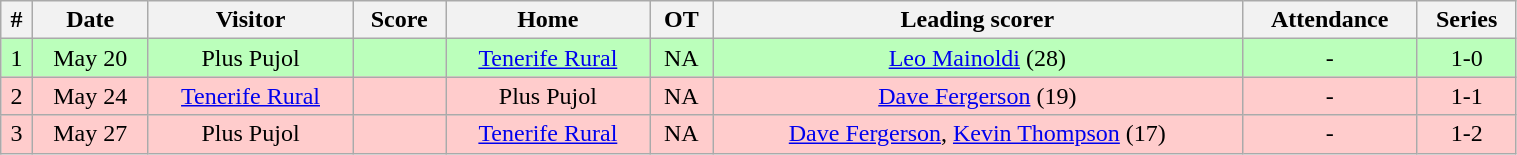<table class="wikitable" width="80%">
<tr align="center">
<th>#</th>
<th>Date</th>
<th>Visitor</th>
<th>Score</th>
<th>Home</th>
<th>OT</th>
<th>Leading scorer</th>
<th>Attendance</th>
<th>Series</th>
</tr>
<tr align="center"  bgcolor="#bbffbb">
<td>1</td>
<td>May 20</td>
<td>Plus Pujol</td>
<td></td>
<td><a href='#'>Tenerife Rural</a></td>
<td>NA</td>
<td><a href='#'>Leo Mainoldi</a> (28)</td>
<td>-</td>
<td>1-0</td>
</tr>
<tr align="center" bgcolor="#ffcccc">
<td>2</td>
<td>May 24</td>
<td><a href='#'>Tenerife Rural</a></td>
<td></td>
<td>Plus Pujol</td>
<td>NA</td>
<td><a href='#'>Dave Fergerson</a> (19)</td>
<td>-</td>
<td>1-1</td>
</tr>
<tr align="center" bgcolor="#ffcccc">
<td>3</td>
<td>May 27</td>
<td>Plus Pujol</td>
<td></td>
<td><a href='#'>Tenerife Rural</a></td>
<td>NA</td>
<td><a href='#'>Dave Fergerson</a>, <a href='#'>Kevin Thompson</a> (17)</td>
<td>-</td>
<td>1-2</td>
</tr>
</table>
